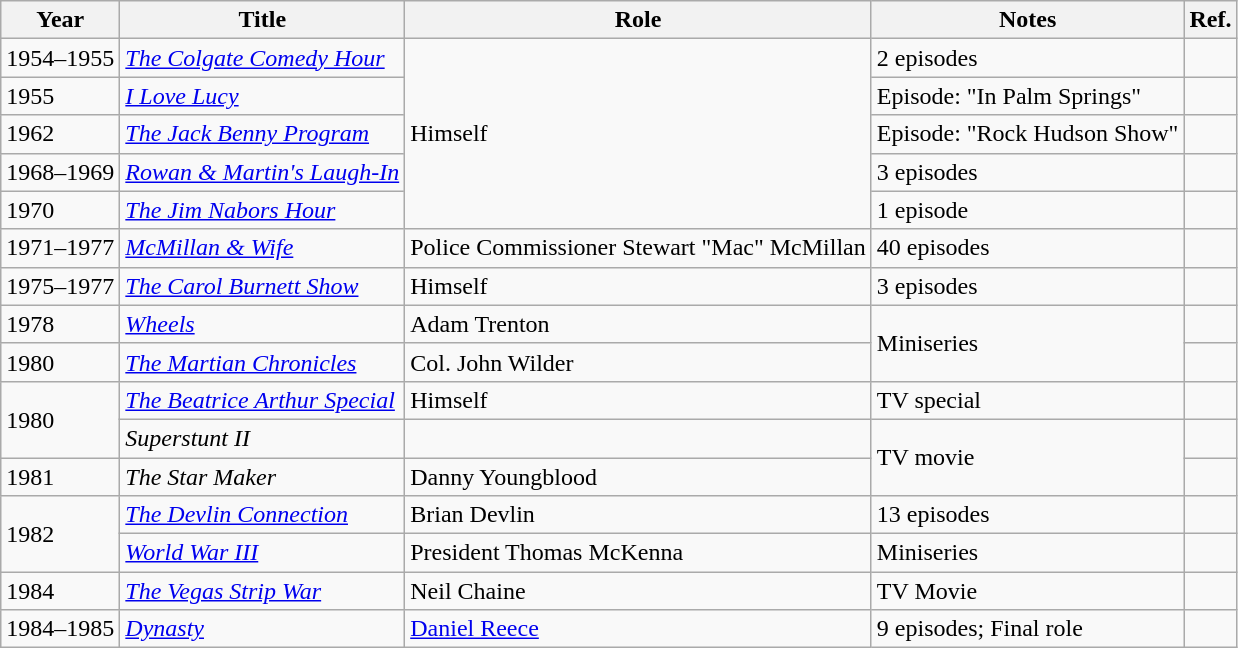<table class="wikitable sortable">
<tr>
<th>Year</th>
<th>Title</th>
<th>Role</th>
<th>Notes</th>
<th>Ref.</th>
</tr>
<tr>
<td>1954–1955</td>
<td><em><a href='#'>The Colgate Comedy Hour</a></em></td>
<td rowspan="5">Himself</td>
<td>2 episodes</td>
<td></td>
</tr>
<tr>
<td>1955</td>
<td><em><a href='#'>I Love Lucy</a></em></td>
<td>Episode: "In Palm Springs"</td>
<td></td>
</tr>
<tr>
<td>1962</td>
<td><em><a href='#'>The Jack Benny Program</a></em></td>
<td>Episode: "Rock Hudson Show"</td>
<td></td>
</tr>
<tr>
<td>1968–1969</td>
<td><em><a href='#'>Rowan & Martin's Laugh-In</a></em></td>
<td>3 episodes</td>
<td></td>
</tr>
<tr>
<td>1970</td>
<td><em><a href='#'>The Jim Nabors Hour</a></em></td>
<td>1 episode</td>
<td></td>
</tr>
<tr>
<td>1971–1977</td>
<td><em><a href='#'>McMillan & Wife</a></em></td>
<td>Police Commissioner Stewart "Mac" McMillan</td>
<td>40 episodes</td>
<td></td>
</tr>
<tr>
<td>1975–1977</td>
<td><em><a href='#'>The Carol Burnett Show</a></em></td>
<td>Himself</td>
<td>3 episodes</td>
<td></td>
</tr>
<tr>
<td>1978</td>
<td><em><a href='#'>Wheels</a></em></td>
<td>Adam Trenton</td>
<td rowspan="2">Miniseries</td>
<td></td>
</tr>
<tr>
<td>1980</td>
<td><em><a href='#'>The Martian Chronicles</a></em></td>
<td>Col. John Wilder</td>
<td></td>
</tr>
<tr>
<td rowspan="2">1980</td>
<td><em><a href='#'>The Beatrice Arthur Special</a></em></td>
<td>Himself</td>
<td>TV special</td>
<td></td>
</tr>
<tr>
<td><em>Superstunt II</em></td>
<td></td>
<td rowspan="2">TV movie</td>
<td></td>
</tr>
<tr>
<td>1981</td>
<td><em>The Star Maker</em></td>
<td>Danny Youngblood</td>
<td></td>
</tr>
<tr>
<td rowspan="2">1982</td>
<td><em><a href='#'>The Devlin Connection</a></em></td>
<td>Brian Devlin</td>
<td>13 episodes</td>
<td></td>
</tr>
<tr>
<td><em><a href='#'>World War III</a></em></td>
<td>President Thomas McKenna</td>
<td>Miniseries</td>
<td></td>
</tr>
<tr>
<td>1984</td>
<td><em><a href='#'>The Vegas Strip War</a></em></td>
<td>Neil Chaine</td>
<td>TV Movie</td>
<td></td>
</tr>
<tr>
<td>1984–1985</td>
<td><em><a href='#'>Dynasty</a></em></td>
<td><a href='#'>Daniel Reece</a></td>
<td>9 episodes; Final role</td>
<td></td>
</tr>
</table>
